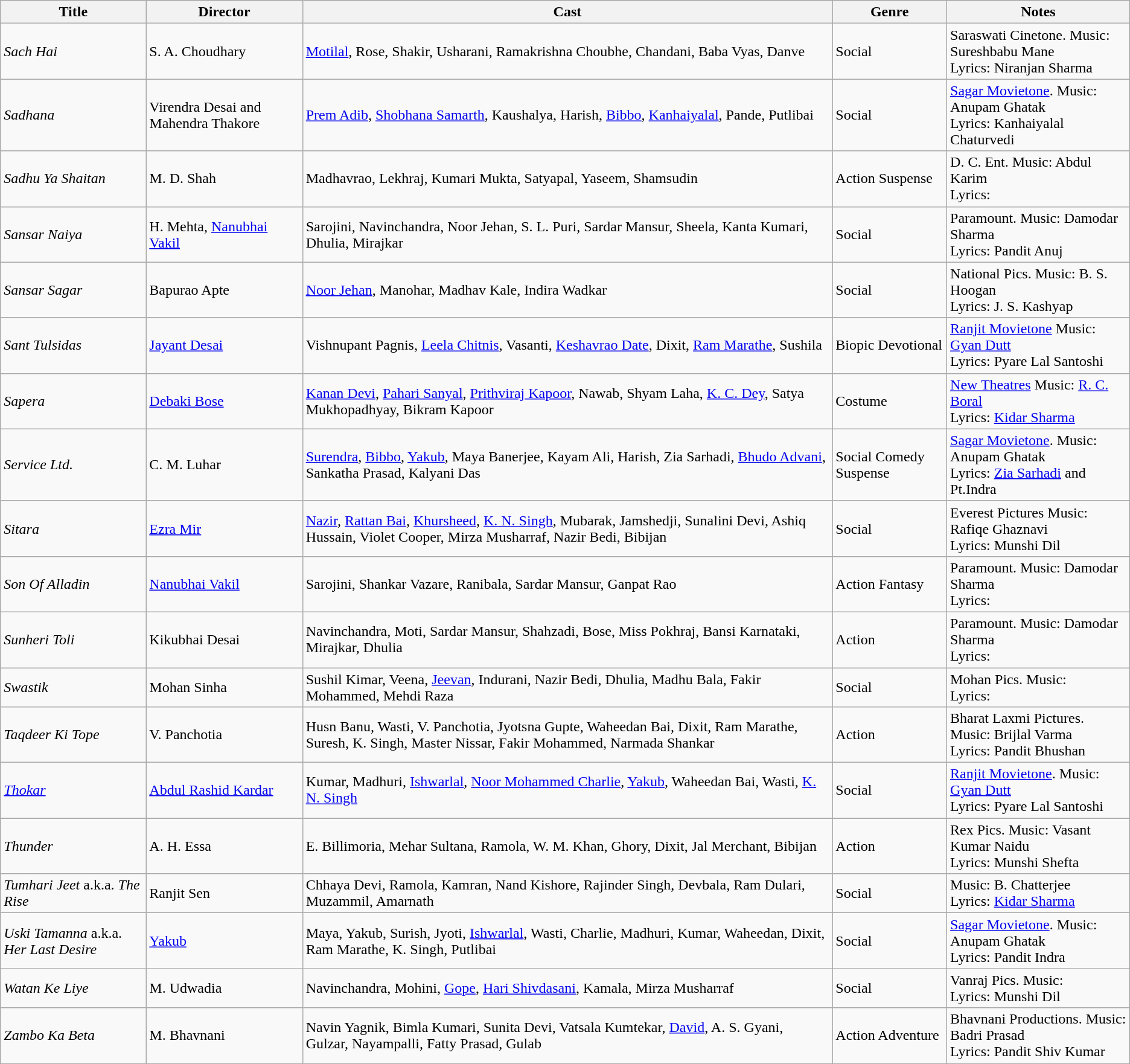<table class="wikitable">
<tr>
<th>Title</th>
<th>Director</th>
<th>Cast</th>
<th>Genre</th>
<th>Notes</th>
</tr>
<tr>
<td><em>Sach Hai</em></td>
<td>S. A. Choudhary</td>
<td><a href='#'>Motilal</a>, Rose, Shakir, Usharani,  Ramakrishna Choubhe,  Chandani, Baba Vyas, Danve</td>
<td>Social</td>
<td>Saraswati Cinetone. Music: Sureshbabu Mane<br>Lyrics: Niranjan Sharma</td>
</tr>
<tr>
<td><em>Sadhana</em></td>
<td>Virendra Desai and Mahendra Thakore</td>
<td><a href='#'>Prem Adib</a>, <a href='#'>Shobhana Samarth</a>, Kaushalya, Harish, <a href='#'>Bibbo</a>, <a href='#'>Kanhaiyalal</a>, Pande, Putlibai</td>
<td>Social</td>
<td><a href='#'>Sagar Movietone</a>.  Music: Anupam Ghatak<br>Lyrics: Kanhaiyalal Chaturvedi</td>
</tr>
<tr>
<td><em>Sadhu Ya Shaitan</em></td>
<td>M. D. Shah</td>
<td>Madhavrao, Lekhraj, Kumari Mukta, Satyapal, Yaseem, Shamsudin</td>
<td>Action Suspense</td>
<td>D. C. Ent.  Music: Abdul Karim<br>Lyrics:</td>
</tr>
<tr>
<td><em>Sansar Naiya</em></td>
<td>H. Mehta, <a href='#'>Nanubhai Vakil</a></td>
<td>Sarojini, Navinchandra, Noor Jehan, S. L. Puri, Sardar Mansur, Sheela, Kanta Kumari, Dhulia, Mirajkar</td>
<td>Social</td>
<td>Paramount. Music: Damodar Sharma<br>Lyrics: Pandit Anuj</td>
</tr>
<tr>
<td><em>Sansar Sagar</em></td>
<td>Bapurao Apte</td>
<td><a href='#'>Noor Jehan</a>, Manohar, Madhav Kale, Indira Wadkar</td>
<td>Social</td>
<td>National Pics. Music: B. S. Hoogan<br>Lyrics: J. S. Kashyap</td>
</tr>
<tr>
<td><em>Sant Tulsidas</em></td>
<td><a href='#'>Jayant Desai</a></td>
<td>Vishnupant Pagnis, <a href='#'>Leela Chitnis</a>, Vasanti, <a href='#'>Keshavrao Date</a>, Dixit, <a href='#'>Ram Marathe</a>, Sushila</td>
<td>Biopic Devotional</td>
<td><a href='#'>Ranjit Movietone</a> Music: <a href='#'>Gyan Dutt</a><br>Lyrics: Pyare Lal Santoshi</td>
</tr>
<tr>
<td><em>Sapera</em></td>
<td><a href='#'>Debaki Bose</a></td>
<td><a href='#'>Kanan Devi</a>, <a href='#'>Pahari Sanyal</a>, <a href='#'>Prithviraj Kapoor</a>, Nawab, Shyam Laha, <a href='#'>K. C. Dey</a>, Satya Mukhopadhyay, Bikram Kapoor</td>
<td>Costume</td>
<td><a href='#'>New Theatres</a> Music: <a href='#'>R. C. Boral</a><br>Lyrics: <a href='#'>Kidar Sharma</a></td>
</tr>
<tr>
<td><em>Service Ltd.</em></td>
<td>C. M. Luhar</td>
<td><a href='#'>Surendra</a>, <a href='#'>Bibbo</a>, <a href='#'>Yakub</a>, Maya Banerjee, Kayam Ali, Harish, Zia Sarhadi, <a href='#'>Bhudo Advani</a>, Sankatha  Prasad, Kalyani Das</td>
<td>Social Comedy Suspense</td>
<td><a href='#'>Sagar Movietone</a>. Music: Anupam Ghatak<br>Lyrics: <a href='#'>Zia Sarhadi</a> and Pt.Indra</td>
</tr>
<tr>
<td><em>Sitara</em></td>
<td><a href='#'>Ezra Mir</a></td>
<td><a href='#'>Nazir</a>,  <a href='#'>Rattan Bai</a>, <a href='#'>Khursheed</a>, <a href='#'>K. N. Singh</a>, Mubarak, Jamshedji, Sunalini Devi, Ashiq Hussain, Violet Cooper, Mirza Musharraf, Nazir Bedi, Bibijan</td>
<td>Social</td>
<td>Everest Pictures Music: Rafiqe Ghaznavi<br>Lyrics: Munshi Dil</td>
</tr>
<tr>
<td><em>Son Of Alladin</em></td>
<td><a href='#'>Nanubhai Vakil</a></td>
<td>Sarojini, Shankar Vazare, Ranibala, Sardar Mansur, Ganpat Rao</td>
<td>Action Fantasy</td>
<td>Paramount. Music: Damodar Sharma<br>Lyrics:</td>
</tr>
<tr>
<td><em>Sunheri Toli</em></td>
<td>Kikubhai Desai</td>
<td>Navinchandra, Moti, Sardar Mansur, Shahzadi,  Bose, Miss Pokhraj, Bansi Karnataki,  Mirajkar, Dhulia</td>
<td>Action</td>
<td>Paramount. Music: Damodar Sharma<br>Lyrics:</td>
</tr>
<tr>
<td><em>Swastik</em></td>
<td>Mohan Sinha</td>
<td>Sushil Kimar, Veena, <a href='#'>Jeevan</a>, Indurani, Nazir Bedi, Dhulia, Madhu Bala, Fakir Mohammed, Mehdi Raza</td>
<td>Social</td>
<td>Mohan Pics. Music: <br>Lyrics:</td>
</tr>
<tr>
<td><em>Taqdeer Ki Tope</em></td>
<td>V. Panchotia</td>
<td>Husn Banu, Wasti, V. Panchotia, Jyotsna Gupte, Waheedan Bai, Dixit, Ram Marathe, Suresh, K. Singh, Master Nissar, Fakir Mohammed, Narmada Shankar</td>
<td>Action</td>
<td>Bharat Laxmi Pictures. Music: Brijlal Varma<br>Lyrics: Pandit Bhushan</td>
</tr>
<tr>
<td><em><a href='#'>Thokar</a></em></td>
<td><a href='#'>Abdul Rashid Kardar</a></td>
<td>Kumar, Madhuri, <a href='#'>Ishwarlal</a>, <a href='#'>Noor Mohammed Charlie</a>, <a href='#'>Yakub</a>, Waheedan Bai, Wasti, <a href='#'>K. N. Singh</a></td>
<td>Social</td>
<td><a href='#'>Ranjit Movietone</a>. Music: <a href='#'>Gyan Dutt</a><br>Lyrics: Pyare Lal Santoshi</td>
</tr>
<tr>
<td><em>Thunder</em></td>
<td>A. H. Essa</td>
<td>E. Billimoria, Mehar Sultana, Ramola, W. M. Khan, Ghory, Dixit, Jal Merchant, Bibijan</td>
<td>Action</td>
<td>Rex Pics. Music: Vasant Kumar Naidu<br>Lyrics: Munshi Shefta</td>
</tr>
<tr>
<td><em>Tumhari Jeet</em> a.k.a. <em>The Rise</em></td>
<td>Ranjit Sen</td>
<td>Chhaya Devi, Ramola, Kamran, Nand Kishore, Rajinder Singh, Devbala, Ram Dulari, Muzammil, Amarnath</td>
<td>Social</td>
<td>Music: B. Chatterjee<br>Lyrics: <a href='#'>Kidar Sharma</a></td>
</tr>
<tr>
<td><em>Uski Tamanna</em> a.k.a. <em>Her Last Desire</em></td>
<td><a href='#'>Yakub</a></td>
<td>Maya, Yakub, Surish, Jyoti, <a href='#'>Ishwarlal</a>, Wasti, Charlie, Madhuri, Kumar, Waheedan, Dixit, Ram Marathe, K. Singh, Putlibai</td>
<td>Social</td>
<td><a href='#'>Sagar Movietone</a>. Music: Anupam Ghatak<br>Lyrics: Pandit Indra</td>
</tr>
<tr>
<td><em>Watan Ke Liye</em></td>
<td>M. Udwadia</td>
<td>Navinchandra, Mohini, <a href='#'>Gope</a>, <a href='#'>Hari Shivdasani</a>, Kamala, Mirza Musharraf</td>
<td>Social</td>
<td>Vanraj Pics. Music: <br>Lyrics: Munshi Dil</td>
</tr>
<tr>
<td><em>Zambo Ka Beta</em></td>
<td>M. Bhavnani</td>
<td>Navin Yagnik, Bimla Kumari, Sunita Devi, Vatsala Kumtekar, <a href='#'>David</a>, A. S. Gyani, Gulzar, Nayampalli, Fatty Prasad, Gulab</td>
<td>Action Adventure</td>
<td>Bhavnani Productions.  Music: Badri Prasad<br>Lyrics: Pandit Shiv Kumar</td>
</tr>
</table>
